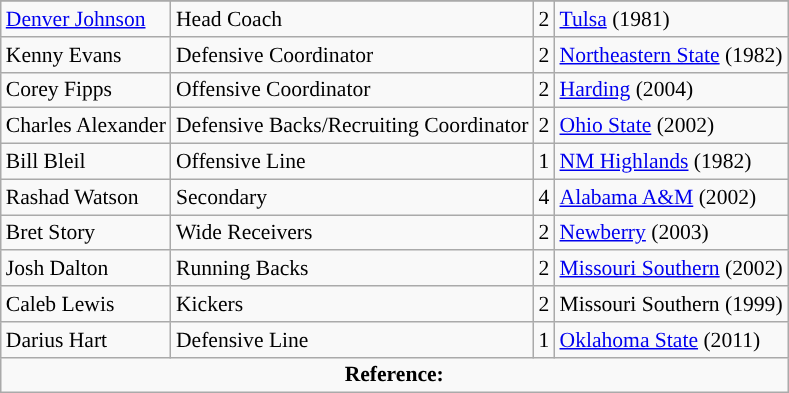<table class="wikitable" border="1" style="font-size:90%;">
<tr>
</tr>
<tr>
<td><a href='#'>Denver Johnson</a></td>
<td>Head Coach</td>
<td align=center>2</td>
<td><a href='#'>Tulsa</a> (1981)</td>
</tr>
<tr>
<td>Kenny Evans</td>
<td>Defensive Coordinator</td>
<td align=center>2</td>
<td><a href='#'>Northeastern State</a> (1982)</td>
</tr>
<tr>
<td>Corey Fipps</td>
<td>Offensive Coordinator</td>
<td align=center>2</td>
<td><a href='#'>Harding</a> (2004)</td>
</tr>
<tr>
<td>Charles Alexander</td>
<td>Defensive Backs/Recruiting Coordinator</td>
<td align=center>2</td>
<td><a href='#'>Ohio State</a> (2002)</td>
</tr>
<tr>
<td>Bill Bleil</td>
<td>Offensive Line</td>
<td align=center>1</td>
<td><a href='#'>NM Highlands</a> (1982)</td>
</tr>
<tr>
<td>Rashad Watson</td>
<td>Secondary</td>
<td align=center>4</td>
<td><a href='#'>Alabama A&M</a> (2002)</td>
</tr>
<tr>
<td>Bret Story</td>
<td>Wide Receivers</td>
<td align=center>2</td>
<td><a href='#'>Newberry</a> (2003)</td>
</tr>
<tr>
<td>Josh Dalton</td>
<td>Running Backs</td>
<td align=center>2</td>
<td><a href='#'>Missouri Southern</a> (2002)</td>
</tr>
<tr>
<td>Caleb Lewis</td>
<td>Kickers</td>
<td align=center>2</td>
<td>Missouri Southern (1999)</td>
</tr>
<tr>
<td>Darius Hart</td>
<td>Defensive Line</td>
<td align=center>1</td>
<td><a href='#'>Oklahoma State</a> (2011)</td>
</tr>
<tr align="center">
<td colspan=4><strong>Reference:</strong></td>
</tr>
</table>
